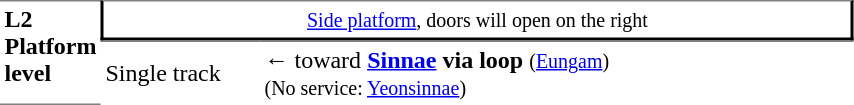<table table border=0 cellspacing=0 cellpadding=3>
<tr>
<td style="border-top:solid 1px gray;border-bottom:solid 1px gray;" width=50 rowspan=10 valign=top><strong>L2<br>Platform level</strong></td>
<td style="border-top:solid 1px gray;border-right:solid 2px black;border-left:solid 2px black;border-bottom:solid 2px black;text-align:center;" colspan=2><small><a href='#'>Side platform</a>, doors will open on the right </small></td>
</tr>
<tr>
<td style="border-bottom:solid 0px gray;border-top:solid 1px gray;" width=100>Single track</td>
<td style="border-bottom:solid 0px gray;border-top:solid 1px gray;" width=390>←  toward <strong> <a href='#'>Sinnae</a> via loop</strong> <small>(<a href='#'>Eungam</a>)</small><br><small>(No service: <a href='#'>Yeonsinnae</a>)</small></td>
</tr>
</table>
